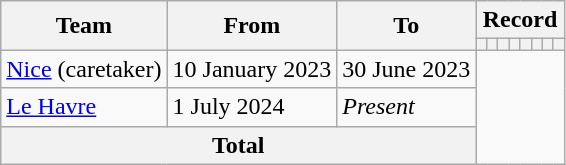<table class="wikitable" style="text-align: center">
<tr>
<th rowspan="2">Team</th>
<th rowspan="2">From</th>
<th rowspan="2">To</th>
<th colspan="8">Record</th>
</tr>
<tr>
<th></th>
<th></th>
<th></th>
<th></th>
<th></th>
<th></th>
<th></th>
<th></th>
</tr>
<tr>
<td align=left><a href='#'>Nice</a> (caretaker)</td>
<td align=left>10 January 2023</td>
<td align=left>30 June 2023<br></td>
</tr>
<tr>
<td align=left><a href='#'>Le Havre</a></td>
<td align=left>1 July 2024</td>
<td align=left><em>Present</em><br></td>
</tr>
<tr>
<th colspan="3">Total<br></th>
</tr>
</table>
